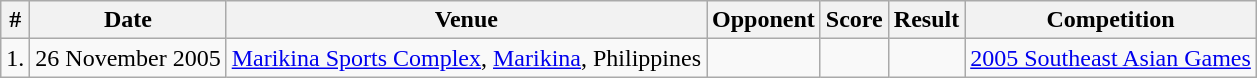<table class="wikitable">
<tr>
<th>#</th>
<th>Date</th>
<th>Venue</th>
<th>Opponent</th>
<th>Score</th>
<th>Result</th>
<th>Competition</th>
</tr>
<tr>
<td>1.</td>
<td>26 November 2005</td>
<td><a href='#'>Marikina Sports Complex</a>, <a href='#'>Marikina</a>, Philippines</td>
<td></td>
<td></td>
<td></td>
<td><a href='#'>2005 Southeast Asian Games</a></td>
</tr>
</table>
